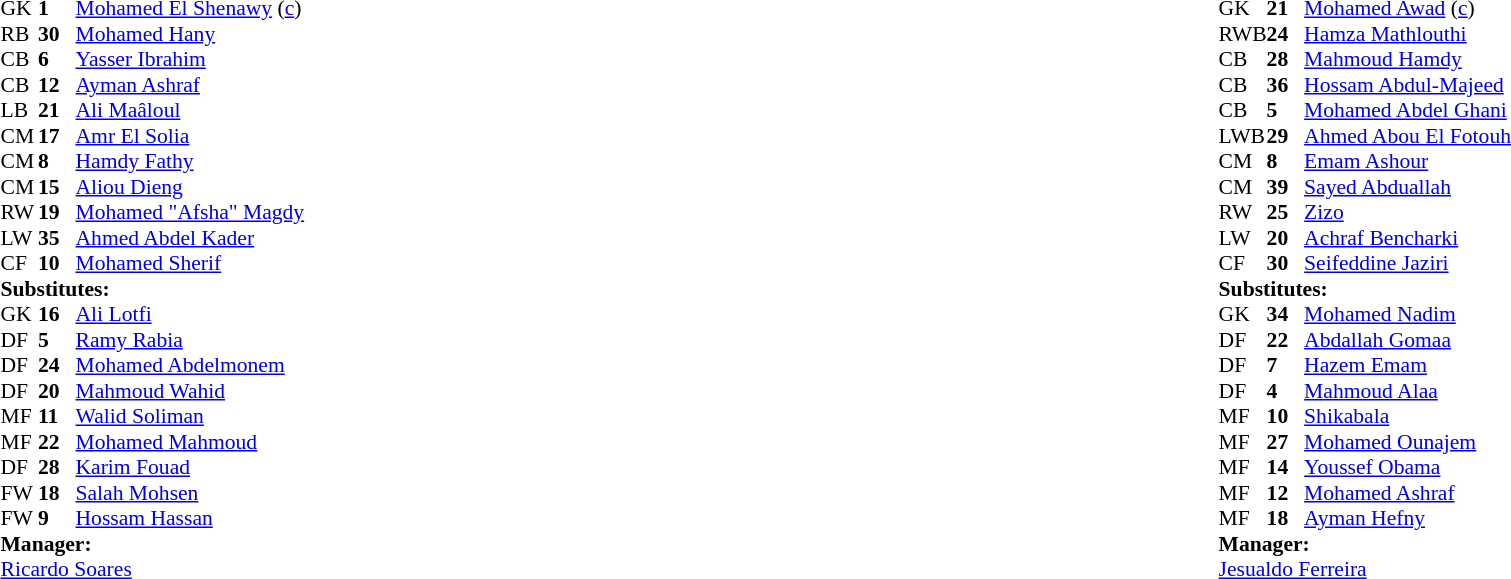<table style="width:100%">
<tr>
<td style="vertical-align:top;width:40%"><br><table style="font-size:90%" cellspacing="0" cellpadding="0">
<tr>
<th width=25></th>
<th width=25></th>
</tr>
<tr>
<td>GK</td>
<td><strong>1</strong></td>
<td> <a href='#'>Mohamed El Shenawy</a> (<a href='#'>c</a>)</td>
</tr>
<tr>
<td>RB</td>
<td><strong>30</strong></td>
<td> <a href='#'>Mohamed Hany</a></td>
<td></td>
</tr>
<tr>
<td>CB</td>
<td><strong>6</strong></td>
<td> <a href='#'>Yasser Ibrahim</a></td>
<td></td>
<td></td>
</tr>
<tr>
<td>CB</td>
<td><strong>12</strong></td>
<td> <a href='#'>Ayman Ashraf</a></td>
<td></td>
<td></td>
</tr>
<tr>
<td>LB</td>
<td><strong>21</strong></td>
<td> <a href='#'>Ali Maâloul</a></td>
<td></td>
</tr>
<tr>
<td>CM</td>
<td><strong>17</strong></td>
<td> <a href='#'>Amr El Solia</a></td>
<td></td>
<td></td>
</tr>
<tr>
<td>CM</td>
<td><strong>8</strong></td>
<td> <a href='#'>Hamdy Fathy</a></td>
<td></td>
</tr>
<tr>
<td>CM</td>
<td><strong>15</strong></td>
<td> <a href='#'>Aliou Dieng</a></td>
</tr>
<tr>
<td>RW</td>
<td><strong>19</strong></td>
<td> <a href='#'>Mohamed "Afsha" Magdy</a></td>
</tr>
<tr>
<td>LW</td>
<td><strong>35</strong></td>
<td> <a href='#'>Ahmed Abdel Kader</a></td>
</tr>
<tr>
<td>CF</td>
<td><strong>10</strong></td>
<td> <a href='#'>Mohamed Sherif</a></td>
<td></td>
<td></td>
</tr>
<tr>
<td colspan=3><strong>Substitutes:</strong></td>
</tr>
<tr>
<td>GK</td>
<td><strong>16</strong></td>
<td> <a href='#'>Ali Lotfi</a></td>
</tr>
<tr>
<td>DF</td>
<td><strong>5</strong></td>
<td> <a href='#'>Ramy Rabia</a></td>
</tr>
<tr>
<td>DF</td>
<td><strong>24</strong></td>
<td> <a href='#'>Mohamed Abdelmonem</a></td>
<td></td>
<td></td>
</tr>
<tr>
<td>DF</td>
<td><strong>20</strong></td>
<td> <a href='#'>Mahmoud Wahid</a></td>
</tr>
<tr>
<td>MF</td>
<td><strong>11</strong></td>
<td> <a href='#'>Walid Soliman</a></td>
<td></td>
<td></td>
</tr>
<tr>
<td>MF</td>
<td><strong>22</strong></td>
<td> <a href='#'>Mohamed Mahmoud</a></td>
<td></td>
<td></td>
</tr>
<tr>
<td>DF</td>
<td><strong>28</strong></td>
<td> <a href='#'>Karim Fouad</a></td>
</tr>
<tr>
<td>FW</td>
<td><strong>18</strong></td>
<td> <a href='#'>Salah Mohsen</a></td>
<td></td>
<td></td>
</tr>
<tr>
<td>FW</td>
<td><strong>9</strong></td>
<td> <a href='#'>Hossam Hassan</a></td>
<td></td>
<td></td>
</tr>
<tr>
<td colspan=3><strong>Manager:</strong></td>
</tr>
<tr>
<td colspan=4> <a href='#'>Ricardo Soares</a></td>
</tr>
</table>
</td>
<td style="vertical-align:top; width:50%"><br><table cellspacing="0" cellpadding="0" style="font-size:90%; margin:auto">
<tr>
<th width=25></th>
<th width=25></th>
</tr>
<tr>
<td>GK</td>
<td><strong>21</strong></td>
<td> <a href='#'>Mohamed Awad</a> (<a href='#'>c</a>)</td>
</tr>
<tr>
<td>RWB</td>
<td><strong>24</strong></td>
<td> <a href='#'>Hamza Mathlouthi</a></td>
</tr>
<tr>
<td>CB</td>
<td><strong>28</strong></td>
<td> <a href='#'>Mahmoud Hamdy</a></td>
<td></td>
</tr>
<tr>
<td>CB</td>
<td><strong>36</strong></td>
<td> <a href='#'>Hossam Abdul-Majeed</a></td>
</tr>
<tr>
<td>CB</td>
<td><strong>5</strong></td>
<td> <a href='#'>Mohamed Abdel Ghani</a></td>
</tr>
<tr>
<td>LWB</td>
<td><strong>29</strong></td>
<td> <a href='#'>Ahmed Abou El Fotouh</a></td>
<td></td>
<td></td>
</tr>
<tr>
<td>CM</td>
<td><strong>8</strong></td>
<td> <a href='#'>Emam Ashour</a></td>
<td></td>
</tr>
<tr>
<td>CM</td>
<td><strong>39</strong></td>
<td> <a href='#'>Sayed Abduallah</a></td>
<td></td>
<td></td>
</tr>
<tr>
<td>RW</td>
<td><strong>25</strong></td>
<td> <a href='#'>Zizo</a></td>
<td></td>
</tr>
<tr>
<td>LW</td>
<td><strong>20</strong></td>
<td> <a href='#'>Achraf Bencharki</a></td>
</tr>
<tr>
<td>CF</td>
<td><strong>30</strong></td>
<td> <a href='#'>Seifeddine Jaziri</a></td>
<td></td>
<td></td>
</tr>
<tr>
<td colspan=4><strong>Substitutes:</strong></td>
</tr>
<tr>
<td>GK</td>
<td><strong>34</strong></td>
<td> <a href='#'>Mohamed Nadim</a></td>
</tr>
<tr>
<td>DF</td>
<td><strong>22</strong></td>
<td> <a href='#'>Abdallah Gomaa</a></td>
</tr>
<tr>
<td>DF</td>
<td><strong>7</strong></td>
<td> <a href='#'>Hazem Emam</a></td>
<td></td>
<td></td>
</tr>
<tr>
<td>DF</td>
<td><strong>4</strong></td>
<td> <a href='#'>Mahmoud Alaa</a></td>
</tr>
<tr>
<td>MF</td>
<td><strong>10</strong></td>
<td> <a href='#'>Shikabala</a></td>
</tr>
<tr>
<td>MF</td>
<td><strong>27</strong></td>
<td> <a href='#'>Mohamed Ounajem</a></td>
</tr>
<tr>
<td>MF</td>
<td><strong>14</strong></td>
<td> <a href='#'>Youssef Obama</a></td>
<td></td>
<td></td>
</tr>
<tr>
<td>MF</td>
<td><strong>12</strong></td>
<td> <a href='#'>Mohamed Ashraf</a></td>
<td></td>
<td></td>
</tr>
<tr>
<td>MF</td>
<td><strong>18</strong></td>
<td> <a href='#'>Ayman Hefny</a></td>
</tr>
<tr>
<td colspan=4><strong>Manager:</strong></td>
</tr>
<tr>
<td colspan="4"> <a href='#'>Jesualdo Ferreira</a></td>
</tr>
</table>
</td>
</tr>
</table>
